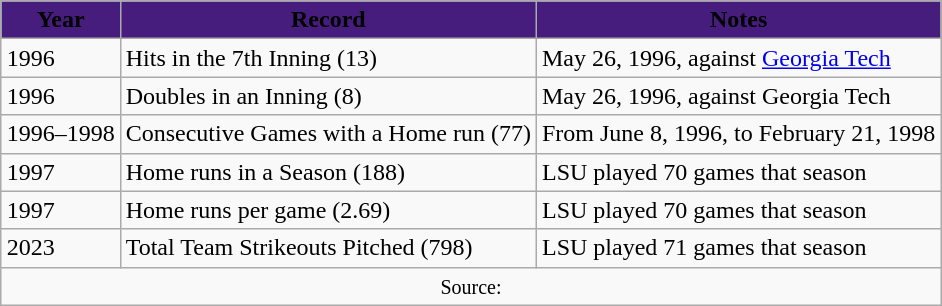<table style="margin: 1em auto 1em auto" class="wikitable sortable">
<tr>
<th style="background:#461D7C;" align="center"><span>Year</span></th>
<th style="background:#461D7C;" align="center"><span>Record</span></th>
<th style="background:#461D7C;" align="center"><span>Notes</span></th>
</tr>
<tr>
<td>1996</td>
<td>Hits in the 7th Inning (13)</td>
<td>May 26, 1996, against <a href='#'>Georgia Tech</a></td>
</tr>
<tr>
<td>1996</td>
<td>Doubles in an Inning (8)</td>
<td>May 26, 1996, against Georgia Tech</td>
</tr>
<tr>
<td>1996–1998</td>
<td>Consecutive Games with a Home run (77)</td>
<td>From June 8, 1996, to February 21, 1998</td>
</tr>
<tr>
<td>1997</td>
<td>Home runs in a Season (188)</td>
<td>LSU played 70 games that season</td>
</tr>
<tr>
<td>1997</td>
<td>Home runs per game (2.69)</td>
<td>LSU played 70 games that season</td>
</tr>
<tr>
<td>2023</td>
<td>Total Team Strikeouts Pitched (798)</td>
<td>LSU played 71 games that season</td>
</tr>
<tr style="text-align:center;" class="sortbottom">
<td colspan="3"><small>Source:</small></td>
</tr>
</table>
